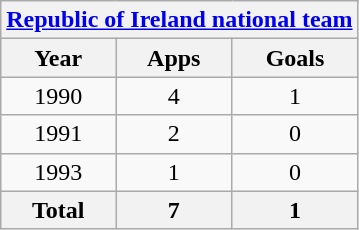<table class="wikitable" style="text-align:center">
<tr>
<th colspan=3><a href='#'>Republic of Ireland national team</a></th>
</tr>
<tr>
<th>Year</th>
<th>Apps</th>
<th>Goals</th>
</tr>
<tr>
<td>1990</td>
<td>4</td>
<td>1</td>
</tr>
<tr>
<td>1991</td>
<td>2</td>
<td>0</td>
</tr>
<tr>
<td>1993</td>
<td>1</td>
<td>0</td>
</tr>
<tr>
<th>Total</th>
<th>7</th>
<th>1</th>
</tr>
</table>
